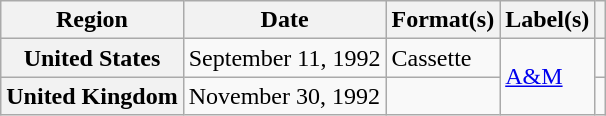<table class="wikitable plainrowheaders">
<tr>
<th scope="col">Region</th>
<th scope="col">Date</th>
<th scope="col">Format(s)</th>
<th scope="col">Label(s)</th>
<th scope="col"></th>
</tr>
<tr>
<th scope="row">United States</th>
<td>September 11, 1992</td>
<td>Cassette</td>
<td rowspan="2"><a href='#'>A&M</a></td>
<td></td>
</tr>
<tr>
<th scope="row">United Kingdom</th>
<td>November 30, 1992</td>
<td></td>
<td></td>
</tr>
</table>
